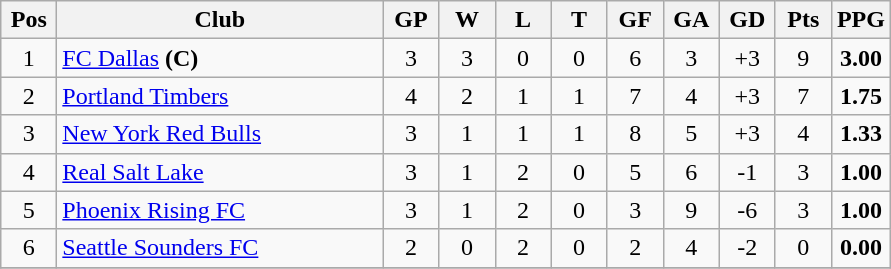<table class="wikitable" style="text-align:center">
<tr>
<th width=30>Pos</th>
<th width=210>Club</th>
<th width=30>GP</th>
<th width=30>W</th>
<th width=30>L</th>
<th width=30>T</th>
<th width=30>GF</th>
<th width=30>GA</th>
<th width=30>GD</th>
<th width=30>Pts</th>
<th width=30>PPG</th>
</tr>
<tr>
<td>1</td>
<td style="text-align:left;"><a href='#'>FC Dallas</a> <strong>(C)</strong></td>
<td>3</td>
<td>3</td>
<td>0</td>
<td>0</td>
<td>6</td>
<td>3</td>
<td>+3</td>
<td>9</td>
<td><strong>3.00</strong></td>
</tr>
<tr>
<td>2</td>
<td style="text-align:left;"><a href='#'>Portland Timbers</a></td>
<td>4</td>
<td>2</td>
<td>1</td>
<td>1</td>
<td>7</td>
<td>4</td>
<td>+3</td>
<td>7</td>
<td><strong>1.75</strong></td>
</tr>
<tr>
<td>3</td>
<td style="text-align:left;"><a href='#'>New York Red Bulls</a></td>
<td>3</td>
<td>1</td>
<td>1</td>
<td>1</td>
<td>8</td>
<td>5</td>
<td>+3</td>
<td>4</td>
<td><strong>1.33</strong></td>
</tr>
<tr>
<td>4</td>
<td style="text-align:left;"><a href='#'>Real Salt Lake</a></td>
<td>3</td>
<td>1</td>
<td>2</td>
<td>0</td>
<td>5</td>
<td>6</td>
<td>-1</td>
<td>3</td>
<td><strong>1.00</strong></td>
</tr>
<tr>
<td>5</td>
<td style="text-align:left;"><a href='#'>Phoenix Rising FC</a></td>
<td>3</td>
<td>1</td>
<td>2</td>
<td>0</td>
<td>3</td>
<td>9</td>
<td>-6</td>
<td>3</td>
<td><strong>1.00</strong></td>
</tr>
<tr>
<td>6</td>
<td style="text-align:left;"><a href='#'>Seattle Sounders FC</a></td>
<td>2</td>
<td>0</td>
<td>2</td>
<td>0</td>
<td>2</td>
<td>4</td>
<td>-2</td>
<td>0</td>
<td><strong>0.00</strong></td>
</tr>
<tr>
</tr>
</table>
